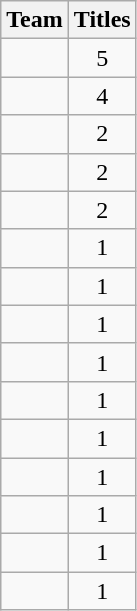<table class="wikitable sortable" style="text-align:center">
<tr>
<th>Team</th>
<th>Titles</th>
</tr>
<tr>
<td style=><em></em></td>
<td>5</td>
</tr>
<tr>
<td style=><em></em></td>
<td>4</td>
</tr>
<tr>
<td style=><em></em></td>
<td>2</td>
</tr>
<tr>
<td style=><em></em></td>
<td>2</td>
</tr>
<tr>
<td style=><em></em></td>
<td>2</td>
</tr>
<tr>
<td style=><em></em></td>
<td>1</td>
</tr>
<tr>
<td style=><em></em></td>
<td>1</td>
</tr>
<tr>
<td style=><em></em></td>
<td>1</td>
</tr>
<tr>
<td style=><em></em></td>
<td>1</td>
</tr>
<tr>
<td style=><em></em></td>
<td>1</td>
</tr>
<tr>
<td style=><em></em></td>
<td>1</td>
</tr>
<tr>
<td style=><em></em></td>
<td>1</td>
</tr>
<tr>
<td style=><em></em></td>
<td>1</td>
</tr>
<tr>
<td style=><em></em></td>
<td>1</td>
</tr>
<tr>
<td style=><em></em></td>
<td>1</td>
</tr>
</table>
